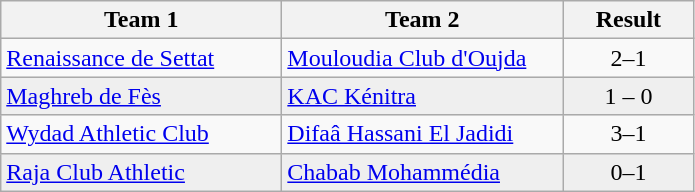<table class="wikitable">
<tr>
<th width="180">Team 1</th>
<th width="180">Team 2</th>
<th width="80">Result</th>
</tr>
<tr>
<td><a href='#'>Renaissance de Settat</a></td>
<td><a href='#'>Mouloudia Club d'Oujda</a></td>
<td align="center">2–1</td>
</tr>
<tr style="background:#EFEFEF">
<td><a href='#'>Maghreb de Fès</a></td>
<td><a href='#'>KAC Kénitra</a></td>
<td align="center">1 – 0</td>
</tr>
<tr>
<td><a href='#'>Wydad Athletic Club</a></td>
<td><a href='#'>Difaâ Hassani El Jadidi</a></td>
<td align="center">3–1</td>
</tr>
<tr style="background:#EFEFEF">
<td><a href='#'>Raja Club Athletic</a></td>
<td><a href='#'>Chabab Mohammédia</a></td>
<td align="center">0–1</td>
</tr>
</table>
